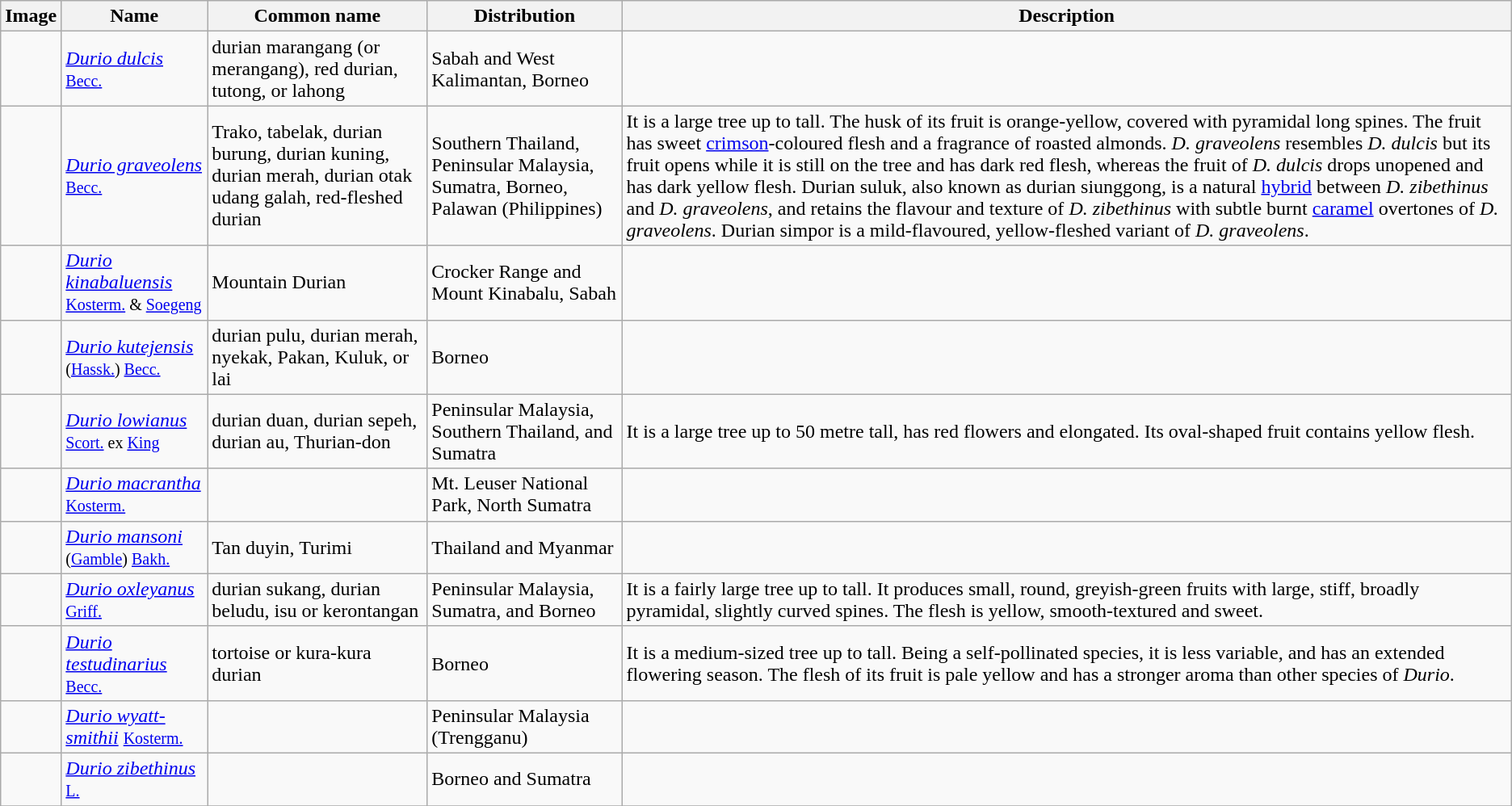<table class="wikitable sortable">
<tr>
<th>Image</th>
<th>Name</th>
<th>Common name</th>
<th>Distribution</th>
<th>Description</th>
</tr>
<tr>
<td></td>
<td><em><a href='#'>Durio dulcis</a></em> <small><a href='#'>Becc.</a></small></td>
<td>durian marangang (or merangang), red durian, tutong, or lahong</td>
<td>Sabah and West Kalimantan, Borneo</td>
<td></td>
</tr>
<tr>
<td></td>
<td><em><a href='#'>Durio graveolens</a></em> <small><a href='#'>Becc.</a></small></td>
<td>Trako, tabelak, durian burung, durian kuning, durian merah, durian otak udang galah, red-fleshed durian</td>
<td>Southern Thailand, Peninsular Malaysia, Sumatra, Borneo, Palawan (Philippines)</td>
<td>It is a large tree up to  tall. The husk of its fruit is orange-yellow, covered with pyramidal  long spines. The fruit has sweet <a href='#'>crimson</a>-coloured flesh and a fragrance of roasted almonds. <em>D. graveolens</em> resembles <em>D. dulcis</em> but its fruit opens while it is still on the tree and has dark red flesh, whereas the fruit of <em>D. dulcis</em> drops unopened and has dark yellow flesh. Durian suluk, also known as durian siunggong, is a natural <a href='#'>hybrid</a> between <em>D. zibethinus</em> and <em>D. graveolens</em>, and retains the flavour and texture of <em>D. zibethinus</em> with subtle burnt <a href='#'>caramel</a> overtones of <em>D. graveolens</em>. Durian simpor is a mild-flavoured, yellow-fleshed variant of <em>D. graveolens</em>.</td>
</tr>
<tr>
<td></td>
<td><em><a href='#'>Durio kinabaluensis</a></em> <small><a href='#'>Kosterm.</a> & <a href='#'>Soegeng</a></small></td>
<td>Mountain Durian</td>
<td>Crocker Range and Mount Kinabalu, Sabah</td>
<td></td>
</tr>
<tr>
<td></td>
<td><em><a href='#'>Durio kutejensis</a></em> <small>(<a href='#'>Hassk.</a>) <a href='#'>Becc.</a></small></td>
<td>durian pulu, durian merah, nyekak, Pakan, Kuluk, or lai</td>
<td>Borneo</td>
<td></td>
</tr>
<tr>
<td></td>
<td><em><a href='#'>Durio lowianus</a></em> <small><a href='#'>Scort.</a> ex <a href='#'>King</a></small></td>
<td>durian duan, durian sepeh, durian au, Thurian-don</td>
<td>Peninsular Malaysia, Southern Thailand, and Sumatra</td>
<td>It is a large tree up to 50 metre tall, has red flowers and elongated. Its oval-shaped fruit contains yellow flesh.</td>
</tr>
<tr>
<td></td>
<td><em><a href='#'>Durio macrantha</a></em> <small><a href='#'>Kosterm.</a></small></td>
<td></td>
<td>Mt. Leuser National Park, North Sumatra</td>
<td></td>
</tr>
<tr>
<td></td>
<td><em><a href='#'>Durio mansoni</a></em> <small>(<a href='#'>Gamble</a>) <a href='#'>Bakh.</a></small></td>
<td>Tan duyin, Turimi</td>
<td>Thailand and Myanmar</td>
<td></td>
</tr>
<tr>
<td></td>
<td><em><a href='#'>Durio oxleyanus</a></em> <small><a href='#'>Griff.</a></small></td>
<td>durian sukang, durian beludu, isu or kerontangan</td>
<td>Peninsular Malaysia, Sumatra, and Borneo</td>
<td>It is a fairly large tree up to  tall. It produces small, round, greyish-green fruits with large, stiff, broadly pyramidal, slightly curved spines. The flesh is yellow, smooth-textured and sweet.</td>
</tr>
<tr>
<td></td>
<td><em><a href='#'>Durio testudinarius</a></em> <small><a href='#'>Becc.</a></small></td>
<td>tortoise or kura-kura durian</td>
<td>Borneo</td>
<td>It is a medium-sized tree up to  tall. Being a self-pollinated species, it is less variable, and has an extended flowering season. The flesh of its fruit is pale yellow and has a stronger aroma than other species of <em>Durio</em>.</td>
</tr>
<tr>
<td></td>
<td><em><a href='#'>Durio wyatt-smithii</a></em> <small><a href='#'>Kosterm.</a></small></td>
<td></td>
<td>Peninsular Malaysia (Trengganu)</td>
<td></td>
</tr>
<tr>
<td></td>
<td><em><a href='#'>Durio zibethinus</a></em> <small><a href='#'>L.</a></small></td>
<td></td>
<td>Borneo and Sumatra</td>
<td></td>
</tr>
<tr>
</tr>
</table>
